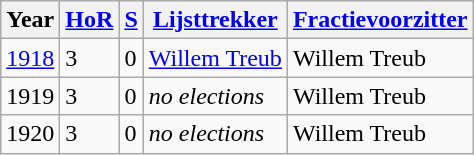<table class="wikitable sortable">
<tr>
<th>Year</th>
<th><a href='#'>HoR</a></th>
<th><a href='#'>S</a></th>
<th><a href='#'>Lijsttrekker</a></th>
<th><a href='#'>Fractievoorzitter</a></th>
</tr>
<tr>
<td><a href='#'>1918</a></td>
<td>3</td>
<td>0</td>
<td><a href='#'>Willem Treub</a></td>
<td>Willem Treub</td>
</tr>
<tr>
<td>1919</td>
<td>3</td>
<td>0</td>
<td><em>no elections</em></td>
<td>Willem Treub</td>
</tr>
<tr>
<td>1920</td>
<td>3</td>
<td>0</td>
<td><em>no elections</em></td>
<td>Willem Treub</td>
</tr>
</table>
